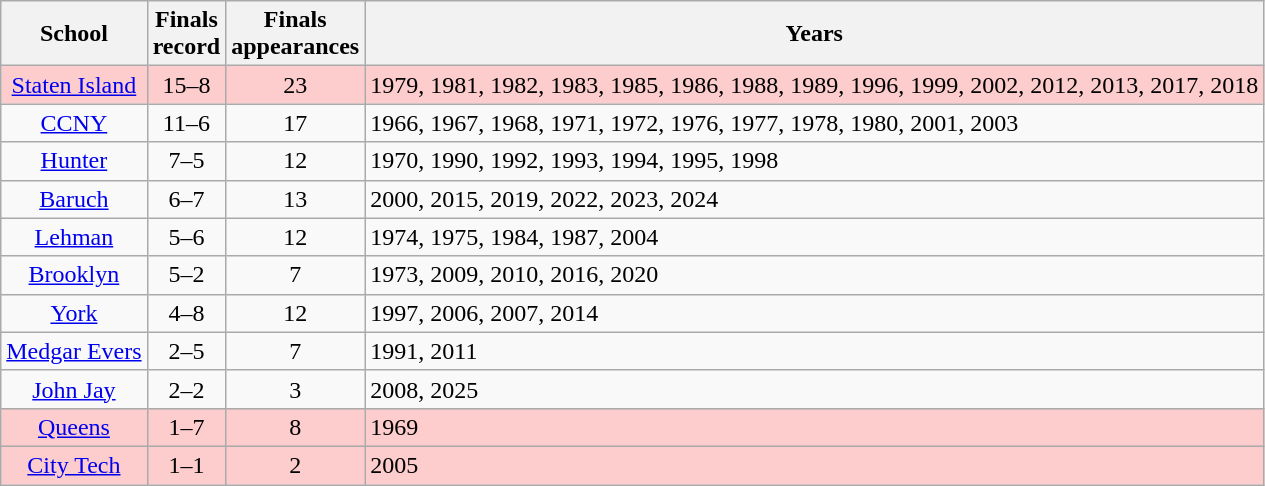<table class="wikitable sortable" style="text-align:center;">
<tr>
<th>School</th>
<th>Finals<br>record</th>
<th>Finals<br>appearances</th>
<th class=unsortable>Years</th>
</tr>
<tr bgcolor=#fdcccc>
<td><a href='#'>Staten Island</a></td>
<td>15–8</td>
<td>23</td>
<td align=left>1979, 1981, 1982, 1983, 1985, 1986, 1988, 1989, 1996, 1999, 2002, 2012, 2013, 2017, 2018</td>
</tr>
<tr>
<td><a href='#'>CCNY</a></td>
<td>11–6</td>
<td>17</td>
<td align=left>1966, 1967, 1968, 1971, 1972, 1976, 1977, 1978, 1980, 2001, 2003</td>
</tr>
<tr>
<td><a href='#'>Hunter</a></td>
<td>7–5</td>
<td>12</td>
<td align=left>1970, 1990, 1992, 1993, 1994, 1995, 1998</td>
</tr>
<tr>
<td><a href='#'>Baruch</a></td>
<td>6–7</td>
<td>13</td>
<td align=left>2000, 2015, 2019, 2022, 2023, 2024</td>
</tr>
<tr>
<td><a href='#'>Lehman</a></td>
<td>5–6</td>
<td>12</td>
<td align=left>1974, 1975, 1984, 1987, 2004</td>
</tr>
<tr>
<td><a href='#'>Brooklyn</a></td>
<td>5–2</td>
<td>7</td>
<td align=left>1973, 2009, 2010, 2016, 2020</td>
</tr>
<tr>
<td><a href='#'>York</a></td>
<td>4–8</td>
<td>12</td>
<td align=left>1997, 2006, 2007, 2014</td>
</tr>
<tr>
<td><a href='#'>Medgar Evers</a></td>
<td>2–5</td>
<td>7</td>
<td align=left>1991, 2011</td>
</tr>
<tr>
<td><a href='#'>John Jay</a></td>
<td>2–2</td>
<td>3</td>
<td align=left>2008, 2025</td>
</tr>
<tr bgcolor=#fdcccc>
<td><a href='#'>Queens</a></td>
<td>1–7</td>
<td>8</td>
<td align=left>1969</td>
</tr>
<tr bgcolor=#fdcccc>
<td><a href='#'>City Tech</a></td>
<td>1–1</td>
<td>2</td>
<td align=left>2005</td>
</tr>
</table>
